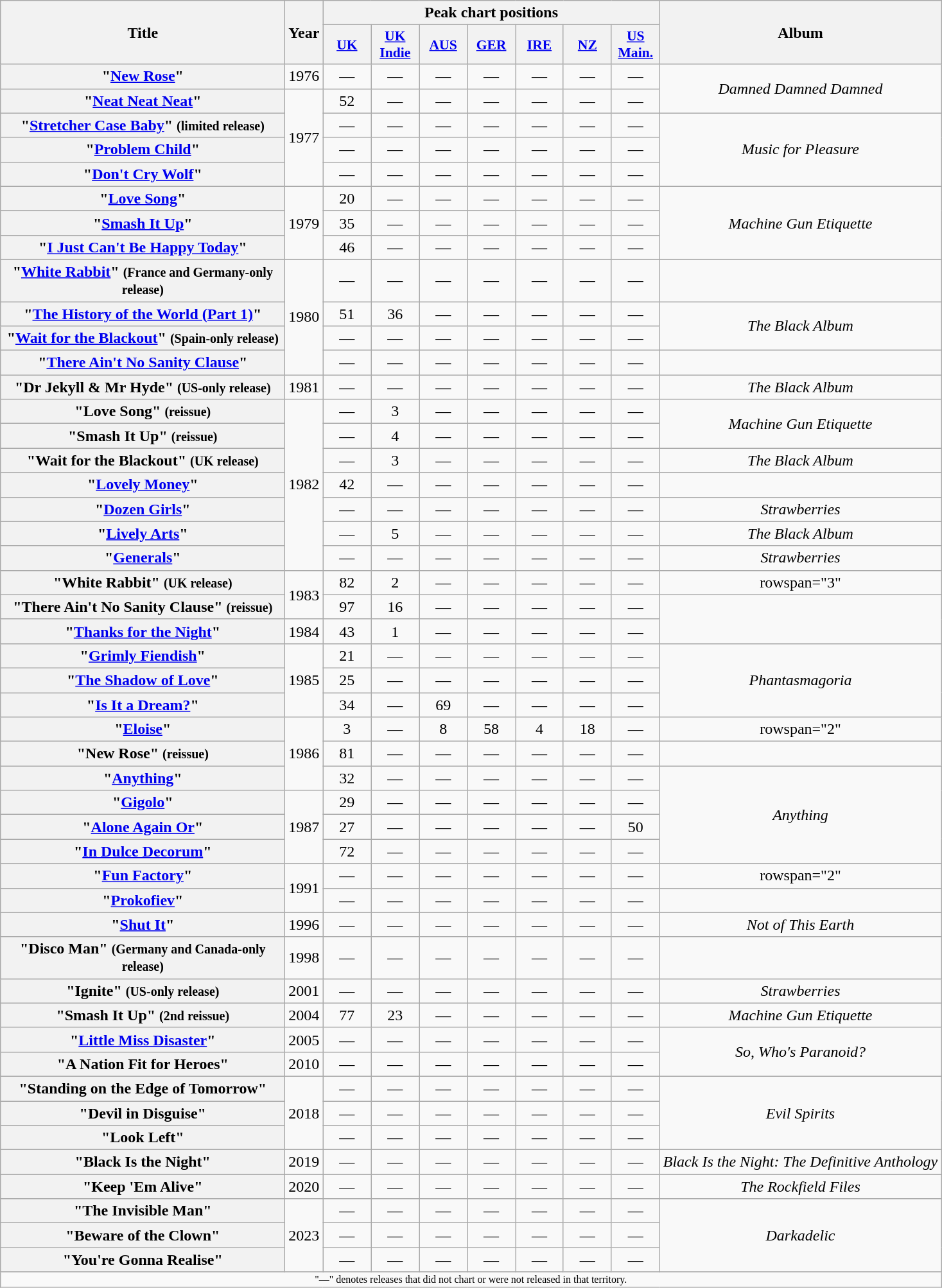<table class="wikitable plainrowheaders" style="text-align:center;">
<tr>
<th rowspan="2" scope="col" style="width:18em;">Title</th>
<th scope="col" rowspan="2" style="width:2em;">Year</th>
<th colspan="7" scope="col">Peak chart positions</th>
<th rowspan="2">Album</th>
</tr>
<tr>
<th scope="col" style="width:3em;font-size:90%;"><a href='#'>UK</a><br></th>
<th scope="col" style="width:3em;font-size:90%;"><a href='#'>UK<br>Indie</a><br></th>
<th scope="col" style="width:3em;font-size:90%;"><a href='#'>AUS</a><br></th>
<th scope="col" style="width:3em;font-size:90%;"><a href='#'>GER</a><br></th>
<th scope="col" style="width:3em;font-size:90%;"><a href='#'>IRE</a><br></th>
<th scope="col" style="width:3em;font-size:90%;"><a href='#'>NZ</a><br></th>
<th scope="col" style="width:3em;font-size:90%;"><a href='#'>US<br>Main.</a><br></th>
</tr>
<tr>
<th scope="row">"<a href='#'>New Rose</a>"</th>
<td>1976</td>
<td align="center">—</td>
<td align="center">—</td>
<td>—</td>
<td>—</td>
<td>—</td>
<td>—</td>
<td align="center">—</td>
<td rowspan="2"><em>Damned Damned Damned</em></td>
</tr>
<tr>
<th scope="row">"<a href='#'>Neat Neat Neat</a>"</th>
<td rowspan="4">1977</td>
<td align="center">52</td>
<td align="center">—</td>
<td>—</td>
<td>—</td>
<td>—</td>
<td>—</td>
<td align="center">—</td>
</tr>
<tr>
<th scope="row">"<a href='#'>Stretcher Case Baby</a>" <small>(limited release)</small></th>
<td align="center">—</td>
<td align="center">—</td>
<td>—</td>
<td>—</td>
<td>—</td>
<td>—</td>
<td>—</td>
<td rowspan="3"><em>Music for Pleasure</em></td>
</tr>
<tr>
<th scope="row">"<a href='#'>Problem Child</a>"</th>
<td align="center">—</td>
<td align="center">—</td>
<td>—</td>
<td>—</td>
<td>—</td>
<td>—</td>
<td align="center">—</td>
</tr>
<tr>
<th scope="row">"<a href='#'>Don't Cry Wolf</a>"</th>
<td align="center">—</td>
<td>—</td>
<td>—</td>
<td>—</td>
<td>—</td>
<td>—</td>
<td align="center">—</td>
</tr>
<tr>
<th scope="row">"<a href='#'>Love Song</a>"</th>
<td rowspan="3">1979</td>
<td align="center">20</td>
<td align="center">—</td>
<td>—</td>
<td>—</td>
<td>—</td>
<td>—</td>
<td align="center">—</td>
<td rowspan="3"><em>Machine Gun Etiquette</em></td>
</tr>
<tr>
<th scope="row">"<a href='#'>Smash It Up</a>"</th>
<td align="center">35</td>
<td align="center">—</td>
<td>—</td>
<td>—</td>
<td>—</td>
<td>—</td>
<td align="center">—</td>
</tr>
<tr>
<th scope="row">"<a href='#'>I Just Can't Be Happy Today</a>"</th>
<td align="center">46</td>
<td align="center">—</td>
<td>—</td>
<td>—</td>
<td>—</td>
<td>—</td>
<td align="center">—</td>
</tr>
<tr>
<th scope="row">"<a href='#'>White Rabbit</a>" <small>(France and Germany-only release)</small></th>
<td rowspan="4">1980</td>
<td align="center">—</td>
<td align="center">—</td>
<td>—</td>
<td>—</td>
<td>—</td>
<td>—</td>
<td align="center">—</td>
<td></td>
</tr>
<tr>
<th scope="row">"<a href='#'>The History of the World (Part 1)</a>"</th>
<td align="center">51</td>
<td align="center">36</td>
<td>—</td>
<td>—</td>
<td>—</td>
<td>—</td>
<td align="center">—</td>
<td rowspan="2"><em>The Black Album</em></td>
</tr>
<tr>
<th scope="row">"<a href='#'>Wait for the Blackout</a>" <small>(Spain-only release)</small></th>
<td align="center">—</td>
<td align="center">—</td>
<td>—</td>
<td>—</td>
<td>—</td>
<td>—</td>
<td align="center">—</td>
</tr>
<tr>
<th scope="row">"<a href='#'>There Ain't No Sanity Clause</a>"</th>
<td align="center">—</td>
<td align="center">—</td>
<td>—</td>
<td>—</td>
<td>—</td>
<td>—</td>
<td align="center">—</td>
<td></td>
</tr>
<tr>
<th scope="row">"Dr Jekyll & Mr Hyde" <small>(US-only release)</small></th>
<td>1981</td>
<td align="center">—</td>
<td align="center">—</td>
<td>—</td>
<td>—</td>
<td>—</td>
<td>—</td>
<td align="center">—</td>
<td><em>The Black Album</em></td>
</tr>
<tr>
<th scope="row">"Love Song" <small>(reissue)</small></th>
<td rowspan="7">1982</td>
<td align="center">—</td>
<td align="center">3</td>
<td>—</td>
<td>—</td>
<td>—</td>
<td>—</td>
<td align="center">—</td>
<td rowspan="2"><em>Machine Gun Etiquette</em></td>
</tr>
<tr>
<th scope="row">"Smash It Up" <small>(reissue)</small></th>
<td align="center">—</td>
<td align="center">4</td>
<td>—</td>
<td>—</td>
<td>—</td>
<td>—</td>
<td>—</td>
</tr>
<tr>
<th scope="row">"Wait for the Blackout" <small>(UK release)</small></th>
<td>—</td>
<td>3</td>
<td>—</td>
<td>—</td>
<td>—</td>
<td>—</td>
<td>—</td>
<td><em>The Black Album</em></td>
</tr>
<tr>
<th scope="row">"<a href='#'>Lovely Money</a>"</th>
<td>42</td>
<td>—</td>
<td>—</td>
<td>—</td>
<td>—</td>
<td>—</td>
<td>—</td>
<td></td>
</tr>
<tr>
<th scope="row">"<a href='#'>Dozen Girls</a>"</th>
<td>—</td>
<td>—</td>
<td>—</td>
<td>—</td>
<td>—</td>
<td>—</td>
<td>—</td>
<td><em>Strawberries</em></td>
</tr>
<tr>
<th scope="row">"<a href='#'>Lively Arts</a>"</th>
<td>—</td>
<td>5</td>
<td>—</td>
<td>—</td>
<td>—</td>
<td>—</td>
<td>—</td>
<td><em>The Black Album</em></td>
</tr>
<tr>
<th scope="row">"<a href='#'>Generals</a>"</th>
<td>—</td>
<td>—</td>
<td>—</td>
<td>—</td>
<td>—</td>
<td>—</td>
<td>—</td>
<td><em>Strawberries</em></td>
</tr>
<tr>
<th scope="row">"White Rabbit" <small>(UK release)</small></th>
<td rowspan="2">1983</td>
<td>82</td>
<td>2</td>
<td>—</td>
<td>—</td>
<td>—</td>
<td>—</td>
<td>—</td>
<td>rowspan="3" </td>
</tr>
<tr>
<th scope="row">"There Ain't No Sanity Clause" <small>(reissue)</small></th>
<td>97</td>
<td>16</td>
<td>—</td>
<td>—</td>
<td>—</td>
<td>—</td>
<td>—</td>
</tr>
<tr>
<th scope="row">"<a href='#'>Thanks for the Night</a>"</th>
<td>1984</td>
<td>43</td>
<td>1</td>
<td>—</td>
<td>—</td>
<td>—</td>
<td>—</td>
<td>—</td>
</tr>
<tr>
<th scope="row">"<a href='#'>Grimly Fiendish</a>"</th>
<td rowspan="3">1985</td>
<td>21</td>
<td>—</td>
<td>—</td>
<td>—</td>
<td>—</td>
<td>—</td>
<td>—</td>
<td rowspan="3"><em>Phantasmagoria</em></td>
</tr>
<tr>
<th scope="row">"<a href='#'>The Shadow of Love</a>"</th>
<td>25</td>
<td>—</td>
<td>—</td>
<td>—</td>
<td>—</td>
<td>—</td>
<td>—</td>
</tr>
<tr>
<th scope="row">"<a href='#'>Is It a Dream?</a>"</th>
<td>34</td>
<td>—</td>
<td>69</td>
<td>—</td>
<td>—</td>
<td>—</td>
<td>—</td>
</tr>
<tr>
<th scope="row">"<a href='#'>Eloise</a>"</th>
<td rowspan="3">1986</td>
<td>3</td>
<td>—</td>
<td>8</td>
<td>58</td>
<td>4</td>
<td>18</td>
<td>—</td>
<td>rowspan="2" </td>
</tr>
<tr>
<th scope="row">"New Rose" <small>(reissue)</small></th>
<td>81</td>
<td>—</td>
<td>—</td>
<td>—</td>
<td>—</td>
<td>—</td>
<td>—</td>
</tr>
<tr>
<th scope="row">"<a href='#'>Anything</a>"</th>
<td>32</td>
<td>—</td>
<td>—</td>
<td>—</td>
<td>—</td>
<td>—</td>
<td>—</td>
<td rowspan="4"><em>Anything</em></td>
</tr>
<tr>
<th scope="row">"<a href='#'>Gigolo</a>"</th>
<td rowspan="3">1987</td>
<td>29</td>
<td>—</td>
<td>—</td>
<td>—</td>
<td>—</td>
<td>—</td>
<td>—</td>
</tr>
<tr>
<th scope="row">"<a href='#'>Alone Again Or</a>"</th>
<td>27</td>
<td>—</td>
<td>—</td>
<td>—</td>
<td>—</td>
<td>—</td>
<td>50</td>
</tr>
<tr>
<th scope="row">"<a href='#'>In Dulce Decorum</a>"</th>
<td>72</td>
<td>—</td>
<td>—</td>
<td>—</td>
<td>—</td>
<td>—</td>
<td>—</td>
</tr>
<tr>
<th scope="row">"<a href='#'>Fun Factory</a>" </th>
<td rowspan="2">1991</td>
<td>—</td>
<td>—</td>
<td>—</td>
<td>—</td>
<td>—</td>
<td>—</td>
<td>—</td>
<td>rowspan="2" </td>
</tr>
<tr>
<th scope="row">"<a href='#'>Prokofiev</a>"</th>
<td>—</td>
<td>—</td>
<td>—</td>
<td>—</td>
<td>—</td>
<td>—</td>
<td>—</td>
</tr>
<tr>
<th scope="row">"<a href='#'>Shut It</a>"</th>
<td>1996</td>
<td>—</td>
<td>—</td>
<td>—</td>
<td>—</td>
<td>—</td>
<td>—</td>
<td>—</td>
<td><em>Not of This Earth</em></td>
</tr>
<tr>
<th scope="row">"Disco Man" <small>(Germany and Canada-only release)</small></th>
<td>1998</td>
<td>—</td>
<td>—</td>
<td>—</td>
<td>—</td>
<td>—</td>
<td>—</td>
<td>—</td>
<td></td>
</tr>
<tr>
<th scope="row">"Ignite" <small>(US-only release)</small></th>
<td>2001</td>
<td>—</td>
<td>—</td>
<td>—</td>
<td>—</td>
<td>—</td>
<td>—</td>
<td>—</td>
<td><em>Strawberries</em></td>
</tr>
<tr>
<th scope="row">"Smash It Up" <small>(2nd reissue)</small></th>
<td>2004</td>
<td>77</td>
<td>23</td>
<td>—</td>
<td>—</td>
<td>—</td>
<td>—</td>
<td>—</td>
<td><em>Machine Gun Etiquette</em></td>
</tr>
<tr>
<th scope="row">"<a href='#'>Little Miss Disaster</a>"</th>
<td>2005</td>
<td>—</td>
<td>—</td>
<td>—</td>
<td>—</td>
<td>—</td>
<td>—</td>
<td>—</td>
<td rowspan="2"><em>So, Who's Paranoid?</em></td>
</tr>
<tr>
<th scope="row">"A Nation Fit for Heroes"</th>
<td>2010</td>
<td>—</td>
<td>—</td>
<td>—</td>
<td>—</td>
<td>—</td>
<td>—</td>
<td>—</td>
</tr>
<tr>
<th scope="row">"Standing on the Edge of Tomorrow"</th>
<td rowspan="3">2018</td>
<td>—</td>
<td>—</td>
<td>—</td>
<td>—</td>
<td>—</td>
<td>—</td>
<td>—</td>
<td rowspan="3"><em>Evil Spirits</em></td>
</tr>
<tr>
<th scope="row">"Devil in Disguise"</th>
<td>—</td>
<td>—</td>
<td>—</td>
<td>—</td>
<td>—</td>
<td>—</td>
<td>—</td>
</tr>
<tr>
<th scope="row">"Look Left"</th>
<td>—</td>
<td>—</td>
<td>—</td>
<td>—</td>
<td>—</td>
<td>—</td>
<td>—</td>
</tr>
<tr>
<th scope="row">"Black Is the Night"</th>
<td>2019</td>
<td>—</td>
<td>—</td>
<td>—</td>
<td>—</td>
<td>—</td>
<td>—</td>
<td>—</td>
<td><em>Black Is the Night: The Definitive Anthology</em></td>
</tr>
<tr>
<th scope="row">"Keep 'Em Alive"</th>
<td>2020</td>
<td>—</td>
<td>—</td>
<td>—</td>
<td>—</td>
<td>—</td>
<td>—</td>
<td>—</td>
<td><em>The Rockfield Files</em></td>
</tr>
<tr>
</tr>
<tr>
<th scope="row">"The Invisible Man"</th>
<td rowspan="3">2023</td>
<td>—</td>
<td>—</td>
<td>—</td>
<td>—</td>
<td>—</td>
<td>—</td>
<td>—</td>
<td rowspan="3"><em>Darkadelic</em></td>
</tr>
<tr>
<th scope="row">"Beware of the Clown"</th>
<td>—</td>
<td>—</td>
<td>—</td>
<td>—</td>
<td>—</td>
<td>—</td>
<td>—</td>
</tr>
<tr>
<th scope="row">"You're Gonna Realise"</th>
<td>—</td>
<td>—</td>
<td>—</td>
<td>—</td>
<td>—</td>
<td>—</td>
<td>—</td>
</tr>
<tr>
<td colspan="10" style="font-size:8pt">"—" denotes releases that did not chart or were not released in that territory.</td>
</tr>
</table>
